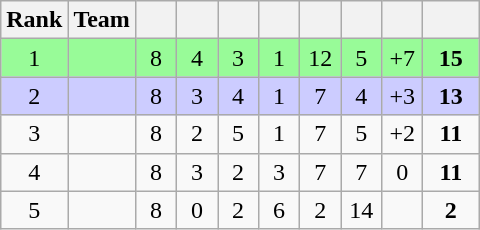<table class="wikitable" style="text-align:center">
<tr>
<th>Rank</th>
<th style="width=170px;">Team</th>
<th width=20px></th>
<th width=20px></th>
<th width=20px></th>
<th width=20px></th>
<th width=20px></th>
<th width=20px></th>
<th width=20px></th>
<th width=30px></th>
</tr>
<tr bgcolor="#98fb98">
<td>1</td>
<td align="left"></td>
<td>8</td>
<td>4</td>
<td>3</td>
<td>1</td>
<td>12</td>
<td>5</td>
<td>+7</td>
<td><strong>15</strong></td>
</tr>
<tr bgcolor="#CCCCFF">
<td>2</td>
<td align="left"></td>
<td>8</td>
<td>3</td>
<td>4</td>
<td>1</td>
<td>7</td>
<td>4</td>
<td>+3</td>
<td><strong>13</strong></td>
</tr>
<tr>
<td>3</td>
<td align="left"></td>
<td>8</td>
<td>2</td>
<td>5</td>
<td>1</td>
<td>7</td>
<td>5</td>
<td>+2</td>
<td><strong>11</strong></td>
</tr>
<tr>
<td>4</td>
<td align="left"></td>
<td>8</td>
<td>3</td>
<td>2</td>
<td>3</td>
<td>7</td>
<td>7</td>
<td>0</td>
<td><strong>11</strong></td>
</tr>
<tr>
<td>5</td>
<td align="left"><strong></strong></td>
<td>8</td>
<td>0</td>
<td>2</td>
<td>6</td>
<td>2</td>
<td>14</td>
<td></td>
<td><strong>2</strong></td>
</tr>
</table>
